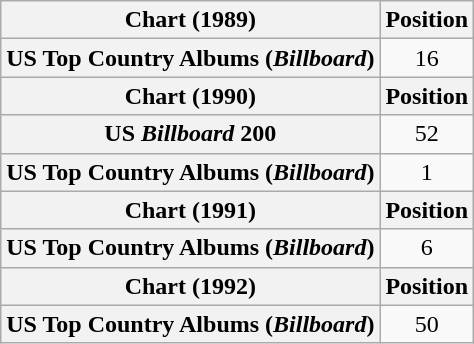<table class="wikitable plainrowheaders" style="text-align:center">
<tr>
<th scope="col">Chart (1989)</th>
<th scope="col">Position</th>
</tr>
<tr>
<th scope="row">US Top Country Albums (<em>Billboard</em>)</th>
<td>16</td>
</tr>
<tr>
<th scope="col">Chart (1990)</th>
<th scope="col">Position</th>
</tr>
<tr>
<th scope="row">US <em>Billboard</em> 200</th>
<td>52</td>
</tr>
<tr>
<th scope="row">US Top Country Albums (<em>Billboard</em>)</th>
<td>1</td>
</tr>
<tr>
<th scope="col">Chart (1991)</th>
<th scope="col">Position</th>
</tr>
<tr>
<th scope="row">US Top Country Albums (<em>Billboard</em>)</th>
<td>6</td>
</tr>
<tr>
<th scope="col">Chart (1992)</th>
<th scope="col">Position</th>
</tr>
<tr>
<th scope="row">US Top Country Albums (<em>Billboard</em>)</th>
<td>50</td>
</tr>
</table>
